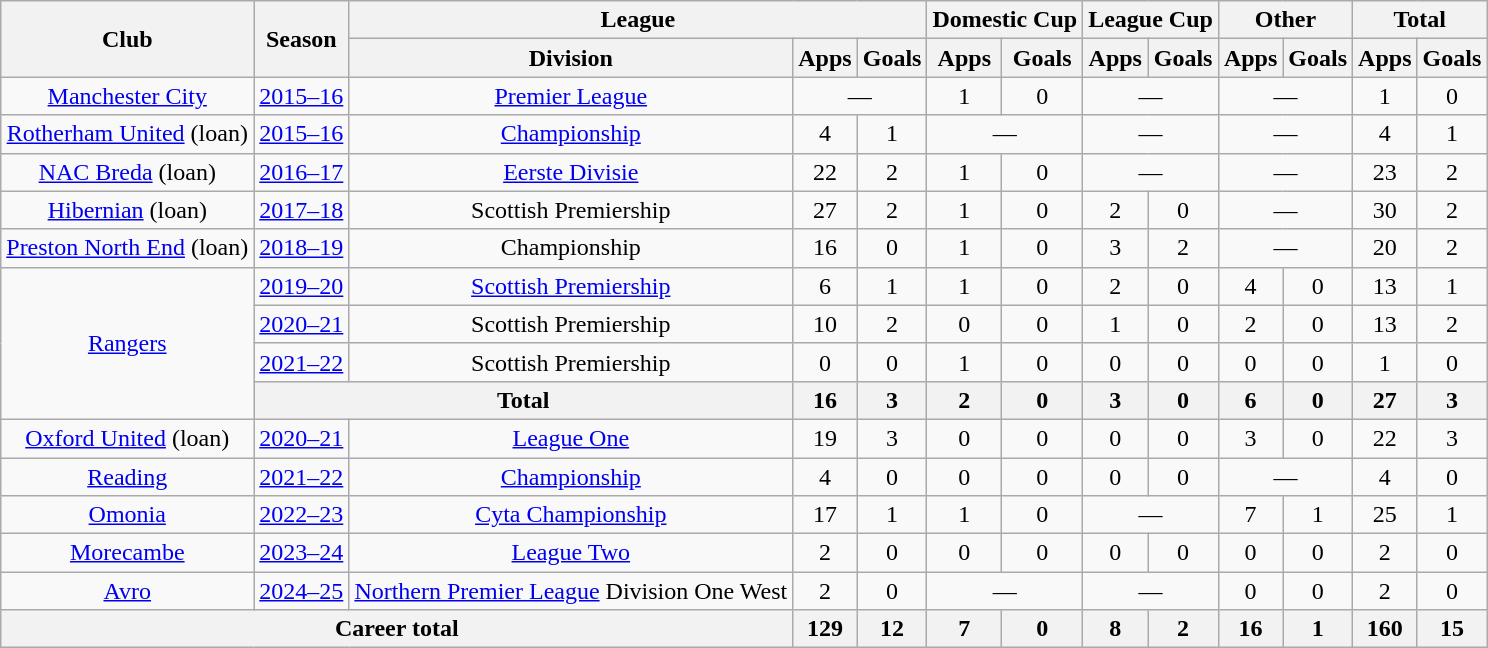<table class="wikitable" style="text-align:center">
<tr>
<th rowspan="2">Club</th>
<th rowspan="2">Season</th>
<th colspan="3">League</th>
<th colspan="2">Domestic Cup</th>
<th colspan="2">League Cup</th>
<th colspan="2">Other</th>
<th colspan="2">Total</th>
</tr>
<tr>
<th>Division</th>
<th>Apps</th>
<th>Goals</th>
<th>Apps</th>
<th>Goals</th>
<th>Apps</th>
<th>Goals</th>
<th>Apps</th>
<th>Goals</th>
<th>Apps</th>
<th>Goals</th>
</tr>
<tr>
<td><a href='#'>Manchester City</a></td>
<td><a href='#'>2015–16</a></td>
<td><a href='#'>Premier League</a></td>
<td colspan="2">—</td>
<td>1</td>
<td>0</td>
<td colspan="2">—</td>
<td colspan="2">—</td>
<td>1</td>
<td>0</td>
</tr>
<tr>
<td><a href='#'>Rotherham United</a> (loan)</td>
<td><a href='#'>2015–16</a></td>
<td><a href='#'>Championship</a></td>
<td>4</td>
<td>1</td>
<td colspan="2">—</td>
<td colspan="2">—</td>
<td colspan="2">—</td>
<td>4</td>
<td>1</td>
</tr>
<tr>
<td><a href='#'>NAC Breda</a> (loan)</td>
<td><a href='#'>2016–17</a></td>
<td><a href='#'>Eerste Divisie</a></td>
<td>22</td>
<td>2</td>
<td>1</td>
<td>0</td>
<td colspan="2">—</td>
<td colspan="2">—</td>
<td>23</td>
<td>2</td>
</tr>
<tr>
<td><a href='#'>Hibernian</a> (loan)</td>
<td><a href='#'>2017–18</a></td>
<td>Scottish Premiership</td>
<td>27</td>
<td>2</td>
<td>1</td>
<td>0</td>
<td>2</td>
<td>0</td>
<td colspan="2">—</td>
<td>30</td>
<td>2</td>
</tr>
<tr>
<td><a href='#'>Preston North End</a> (loan)</td>
<td><a href='#'>2018–19</a></td>
<td>Championship</td>
<td>16</td>
<td>0</td>
<td>1</td>
<td>0</td>
<td>3</td>
<td>2</td>
<td colspan="2">—</td>
<td>20</td>
<td>2</td>
</tr>
<tr>
<td rowspan=4><a href='#'>Rangers</a></td>
<td><a href='#'>2019–20</a></td>
<td><a href='#'>Scottish Premiership</a></td>
<td>6</td>
<td>1</td>
<td>1</td>
<td>0</td>
<td>2</td>
<td>0</td>
<td>4</td>
<td>0</td>
<td>13</td>
<td>1</td>
</tr>
<tr>
<td><a href='#'>2020–21</a></td>
<td>Scottish Premiership</td>
<td>10</td>
<td>2</td>
<td>0</td>
<td>0</td>
<td>1</td>
<td>0</td>
<td>2</td>
<td>0</td>
<td>13</td>
<td>2</td>
</tr>
<tr>
<td><a href='#'>2021–22</a></td>
<td>Scottish Premiership</td>
<td>0</td>
<td>0</td>
<td>1</td>
<td>0</td>
<td>0</td>
<td>0</td>
<td>0</td>
<td>0</td>
<td>1</td>
<td>0</td>
</tr>
<tr>
<th colspan="2">Total</th>
<th>16</th>
<th>3</th>
<th>2</th>
<th>0</th>
<th>3</th>
<th>0</th>
<th>6</th>
<th>0</th>
<th>27</th>
<th>3</th>
</tr>
<tr>
<td><a href='#'>Oxford United</a> (loan)</td>
<td><a href='#'>2020–21</a></td>
<td><a href='#'>League One</a></td>
<td>19</td>
<td>3</td>
<td>0</td>
<td>0</td>
<td>0</td>
<td>0</td>
<td>3</td>
<td>0</td>
<td>22</td>
<td>3</td>
</tr>
<tr>
<td><a href='#'>Reading</a></td>
<td><a href='#'>2021–22</a></td>
<td><a href='#'>Championship</a></td>
<td>4</td>
<td>0</td>
<td>0</td>
<td>0</td>
<td>0</td>
<td>0</td>
<td colspan="2">—</td>
<td>4</td>
<td>0</td>
</tr>
<tr>
<td><a href='#'>Omonia</a></td>
<td><a href='#'>2022–23</a></td>
<td><a href='#'>Cyta Championship</a></td>
<td>17</td>
<td>1</td>
<td>1</td>
<td>0</td>
<td colspan="2">—</td>
<td>7</td>
<td>1</td>
<td>25</td>
<td>1</td>
</tr>
<tr>
<td><a href='#'>Morecambe</a></td>
<td><a href='#'>2023–24</a></td>
<td><a href='#'>League Two</a></td>
<td>2</td>
<td>0</td>
<td>0</td>
<td>0</td>
<td>0</td>
<td>0</td>
<td>0</td>
<td>0</td>
<td>2</td>
<td>0</td>
</tr>
<tr>
<td><a href='#'>Avro</a></td>
<td><a href='#'>2024–25</a></td>
<td><a href='#'>Northern Premier League</a> Division One West</td>
<td>2</td>
<td>0</td>
<td colspan="2">—</td>
<td colspan="2">—</td>
<td>0</td>
<td>0</td>
<td>2</td>
<td>0</td>
</tr>
<tr>
<th colspan="3">Career total</th>
<th>129</th>
<th>12</th>
<th>7</th>
<th>0</th>
<th>8</th>
<th>2</th>
<th>16</th>
<th>1</th>
<th>160</th>
<th>15</th>
</tr>
</table>
